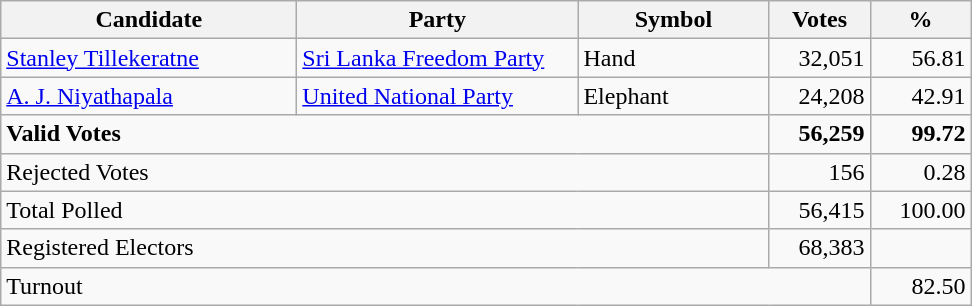<table class="wikitable" border="1" style="text-align:right;">
<tr>
<th align=left width="190">Candidate</th>
<th align=left width="180">Party</th>
<th align=left width="120">Symbol</th>
<th align=left width="60">Votes</th>
<th align=left width="60">%</th>
</tr>
<tr>
<td align=left><a href='#'>Stanley Tillekeratne</a></td>
<td align=left><a href='#'>Sri Lanka Freedom Party</a></td>
<td align=left>Hand</td>
<td align=right>32,051</td>
<td align=right>56.81</td>
</tr>
<tr>
<td align=left><a href='#'>A. J. Niyathapala</a></td>
<td align=left><a href='#'>United National Party</a></td>
<td align=left>Elephant</td>
<td align=right>24,208</td>
<td align=right>42.91</td>
</tr>
<tr>
<td align=left colspan=3><strong>Valid Votes</strong></td>
<td align=right><strong>56,259</strong></td>
<td align=right><strong>99.72</strong></td>
</tr>
<tr>
<td align=left colspan=3>Rejected Votes</td>
<td align=right>156</td>
<td align=right>0.28</td>
</tr>
<tr>
<td align=left colspan=3>Total Polled</td>
<td align=right>56,415</td>
<td align=right>100.00</td>
</tr>
<tr>
<td align=left colspan=3>Registered Electors</td>
<td align=right>68,383</td>
<td></td>
</tr>
<tr>
<td align=left colspan=4>Turnout</td>
<td align=right>82.50</td>
</tr>
</table>
